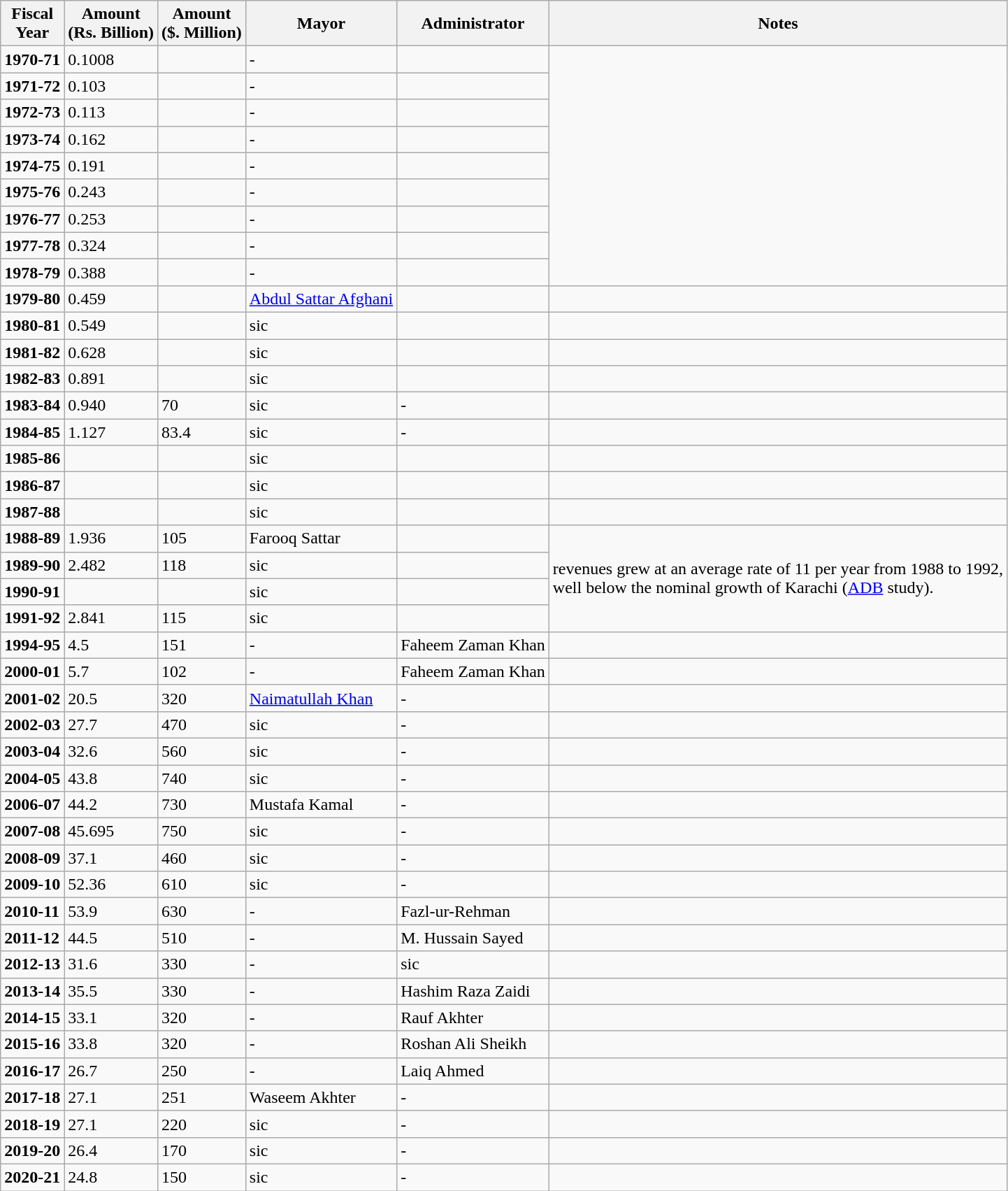<table class="wikitable">
<tr>
<th>Fiscal<br>Year</th>
<th>Amount<br>(Rs. Billion)</th>
<th>Amount<br>($. Million)</th>
<th>Mayor</th>
<th>Administrator</th>
<th>Notes</th>
</tr>
<tr>
<td><strong>1970-71</strong></td>
<td>0.1008</td>
<td></td>
<td>-</td>
<td></td>
<td rowspan="9"></td>
</tr>
<tr>
<td><strong>1971-72</strong></td>
<td>0.103</td>
<td></td>
<td>-</td>
<td></td>
</tr>
<tr>
<td><strong>1972-73</strong></td>
<td>0.113</td>
<td></td>
<td>-</td>
<td></td>
</tr>
<tr>
<td><strong>1973-74</strong></td>
<td>0.162</td>
<td></td>
<td>-</td>
<td></td>
</tr>
<tr>
<td><strong>1974-75</strong></td>
<td>0.191</td>
<td></td>
<td>-</td>
<td></td>
</tr>
<tr>
<td><strong>1975-76</strong></td>
<td>0.243</td>
<td></td>
<td>-</td>
<td></td>
</tr>
<tr>
<td><strong>1976-77</strong></td>
<td>0.253</td>
<td></td>
<td>-</td>
<td></td>
</tr>
<tr>
<td><strong>1977-78</strong></td>
<td>0.324</td>
<td></td>
<td>-</td>
<td></td>
</tr>
<tr>
<td><strong>1978-79</strong></td>
<td>0.388</td>
<td></td>
<td>-</td>
<td></td>
</tr>
<tr>
<td><strong>1979-80</strong></td>
<td>0.459</td>
<td></td>
<td><a href='#'>Abdul Sattar Afghani</a></td>
<td></td>
<td></td>
</tr>
<tr>
<td><strong>1980-81</strong></td>
<td>0.549</td>
<td></td>
<td>sic</td>
<td></td>
<td></td>
</tr>
<tr>
<td><strong>1981-82</strong></td>
<td>0.628</td>
<td></td>
<td>sic</td>
<td></td>
<td></td>
</tr>
<tr>
<td><strong>1982-83</strong></td>
<td>0.891</td>
<td></td>
<td>sic</td>
<td></td>
<td></td>
</tr>
<tr>
<td><strong>1983-84</strong></td>
<td>0.940</td>
<td>70</td>
<td>sic</td>
<td>-</td>
<td></td>
</tr>
<tr>
<td><strong>1984-85</strong></td>
<td>1.127</td>
<td>83.4</td>
<td>sic</td>
<td>-</td>
<td></td>
</tr>
<tr>
<td><strong>1985-86</strong></td>
<td></td>
<td></td>
<td>sic</td>
<td></td>
<td></td>
</tr>
<tr>
<td><strong>1986-87</strong></td>
<td></td>
<td></td>
<td>sic</td>
<td></td>
<td></td>
</tr>
<tr>
<td><strong>1987-88</strong></td>
<td></td>
<td></td>
<td>sic</td>
<td></td>
<td></td>
</tr>
<tr>
<td><strong>1988-89</strong></td>
<td>1.936</td>
<td>105</td>
<td>Farooq Sattar</td>
<td></td>
<td rowspan="4">revenues grew at an average rate of 11 per year from 1988 to 1992,<br>well below the nominal growth of Karachi (<a href='#'>ADB</a> study).</td>
</tr>
<tr>
<td><strong>1989-90</strong></td>
<td>2.482</td>
<td>118</td>
<td>sic</td>
<td></td>
</tr>
<tr>
<td><strong>1990-91</strong></td>
<td></td>
<td></td>
<td>sic</td>
<td></td>
</tr>
<tr>
<td><strong>1991-92</strong></td>
<td>2.841</td>
<td>115</td>
<td>sic</td>
<td></td>
</tr>
<tr>
<td><strong>1994-95</strong></td>
<td>4.5</td>
<td>151</td>
<td>-</td>
<td>Faheem Zaman Khan</td>
<td></td>
</tr>
<tr>
<td><strong>2000-01</strong></td>
<td>5.7</td>
<td>102</td>
<td>-</td>
<td>Faheem Zaman Khan</td>
<td></td>
</tr>
<tr>
<td><strong>2001-02</strong></td>
<td>20.5</td>
<td>320</td>
<td><a href='#'>Naimatullah Khan</a></td>
<td>-</td>
<td></td>
</tr>
<tr>
<td><strong>2002-03</strong></td>
<td>27.7</td>
<td>470</td>
<td>sic</td>
<td>-</td>
<td></td>
</tr>
<tr>
<td><strong>2003-04</strong></td>
<td>32.6</td>
<td>560</td>
<td>sic</td>
<td>-</td>
<td></td>
</tr>
<tr>
<td><strong>2004-05</strong></td>
<td>43.8</td>
<td>740</td>
<td>sic</td>
<td>-</td>
<td></td>
</tr>
<tr>
<td><strong>2006-07</strong></td>
<td>44.2</td>
<td>730</td>
<td>Mustafa Kamal</td>
<td>-</td>
<td></td>
</tr>
<tr>
<td><strong>2007-08</strong></td>
<td>45.695</td>
<td>750</td>
<td>sic</td>
<td>-</td>
<td></td>
</tr>
<tr>
<td><strong>2008-09</strong></td>
<td>37.1</td>
<td>460</td>
<td>sic</td>
<td>-</td>
<td></td>
</tr>
<tr>
<td><strong>2009-10</strong></td>
<td>52.36</td>
<td>610</td>
<td>sic</td>
<td>-</td>
<td></td>
</tr>
<tr>
<td><strong>2010-11</strong></td>
<td>53.9</td>
<td>630</td>
<td>-</td>
<td>Fazl-ur-Rehman</td>
<td></td>
</tr>
<tr>
<td><strong>2011-12</strong></td>
<td>44.5</td>
<td>510</td>
<td>-</td>
<td>M. Hussain Sayed</td>
<td></td>
</tr>
<tr>
<td><strong>2012-13</strong></td>
<td>31.6</td>
<td>330</td>
<td>-</td>
<td>sic</td>
<td></td>
</tr>
<tr>
<td><strong>2013-14</strong></td>
<td>35.5</td>
<td>330</td>
<td>-</td>
<td>Hashim Raza Zaidi</td>
<td></td>
</tr>
<tr>
<td><strong>2014-15</strong></td>
<td>33.1</td>
<td>320</td>
<td>-</td>
<td>Rauf Akhter</td>
<td></td>
</tr>
<tr>
<td><strong>2015-16</strong></td>
<td>33.8</td>
<td>320</td>
<td>-</td>
<td>Roshan Ali Sheikh</td>
<td></td>
</tr>
<tr>
<td><strong>2016-17</strong></td>
<td>26.7</td>
<td>250</td>
<td>-</td>
<td>Laiq Ahmed</td>
<td></td>
</tr>
<tr>
<td><strong>2017-18</strong></td>
<td>27.1</td>
<td>251</td>
<td>Waseem Akhter</td>
<td>-</td>
<td></td>
</tr>
<tr>
<td><strong>2018-19</strong></td>
<td>27.1</td>
<td>220</td>
<td>sic</td>
<td>-</td>
<td></td>
</tr>
<tr>
<td><strong>2019-20</strong></td>
<td>26.4</td>
<td>170</td>
<td>sic</td>
<td>-</td>
<td></td>
</tr>
<tr>
<td><strong>2020-21</strong></td>
<td>24.8</td>
<td>150</td>
<td>sic</td>
<td>-</td>
</tr>
</table>
